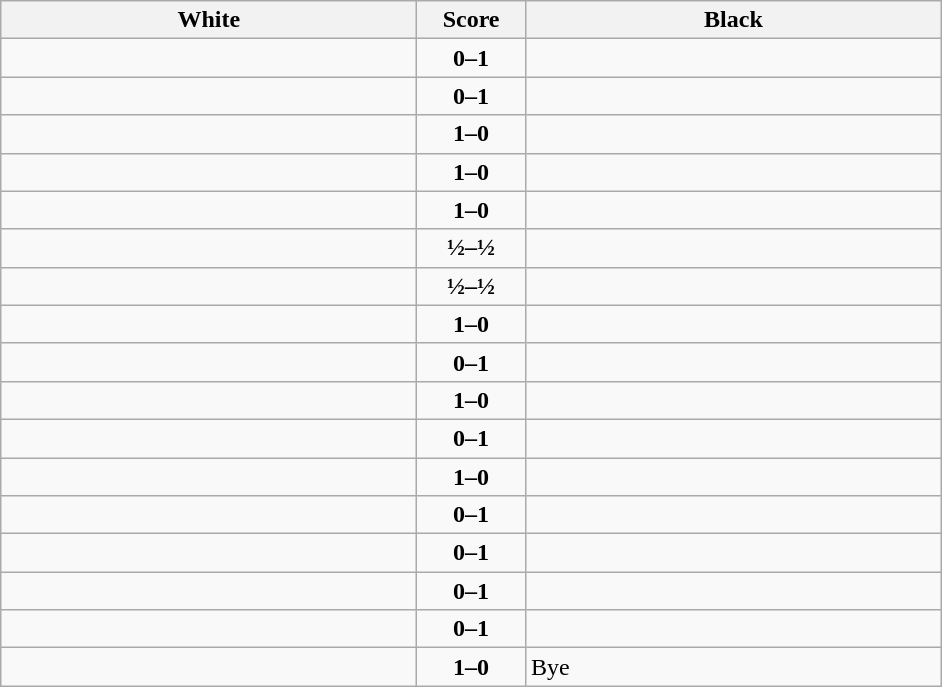<table class="wikitable" style="text-align: center;">
<tr>
<th align="right" width="270">White</th>
<th width="65">Score</th>
<th align="left" width="270">Black</th>
</tr>
<tr>
<td align=left></td>
<td align=center><strong>0–1</strong></td>
<td align=left><strong></strong></td>
</tr>
<tr>
<td align=left></td>
<td align=center><strong>0–1</strong></td>
<td align=left><strong></strong></td>
</tr>
<tr>
<td align=left><strong></strong></td>
<td align=center><strong>1–0</strong></td>
<td align=left></td>
</tr>
<tr>
<td align=left><strong></strong></td>
<td align=center><strong>1–0</strong></td>
<td align=left></td>
</tr>
<tr>
<td align=left><strong></strong></td>
<td align=center><strong>1–0</strong></td>
<td align=left></td>
</tr>
<tr>
<td align=left></td>
<td align=center><strong>½–½</strong></td>
<td align=left></td>
</tr>
<tr>
<td align=left></td>
<td align=center><strong>½–½</strong></td>
<td align=left></td>
</tr>
<tr>
<td align=left><strong></strong></td>
<td align=center><strong>1–0</strong></td>
<td align=left></td>
</tr>
<tr>
<td align=left></td>
<td align=center><strong>0–1</strong></td>
<td align=left><strong></strong></td>
</tr>
<tr>
<td align=left><strong></strong></td>
<td align=center><strong>1–0</strong></td>
<td align=left></td>
</tr>
<tr>
<td align=left></td>
<td align=center><strong>0–1</strong></td>
<td align=left><strong></strong></td>
</tr>
<tr>
<td align=left><strong></strong></td>
<td align=center><strong>1–0</strong></td>
<td align=left></td>
</tr>
<tr>
<td align=left></td>
<td align=center><strong>0–1</strong></td>
<td align=left><strong></strong></td>
</tr>
<tr>
<td align=left></td>
<td align=center><strong>0–1</strong></td>
<td align=left><strong></strong></td>
</tr>
<tr>
<td align=left></td>
<td align=center><strong>0–1</strong></td>
<td align=left><strong></strong></td>
</tr>
<tr>
<td align=left></td>
<td align=center><strong>0–1</strong></td>
<td align=left><strong></strong></td>
</tr>
<tr>
<td align=left><strong></strong></td>
<td align=center><strong>1–0</strong></td>
<td align=left>Bye</td>
</tr>
</table>
